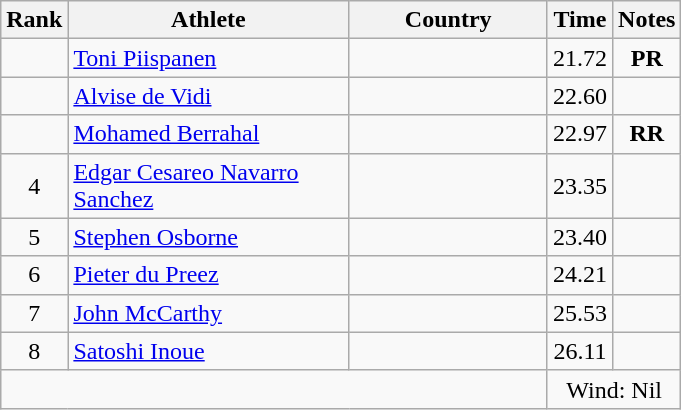<table class="wikitable sortable" style="text-align:center">
<tr>
<th>Rank</th>
<th style="width:180px">Athlete</th>
<th style="width:125px">Country</th>
<th>Time</th>
<th>Notes</th>
</tr>
<tr>
<td></td>
<td style="text-align:left;"><a href='#'>Toni Piispanen</a></td>
<td style="text-align:left;"></td>
<td>21.72</td>
<td><strong>PR</strong></td>
</tr>
<tr>
<td></td>
<td style="text-align:left;"><a href='#'>Alvise de Vidi</a></td>
<td style="text-align:left;"></td>
<td>22.60</td>
<td></td>
</tr>
<tr>
<td></td>
<td style="text-align:left;"><a href='#'>Mohamed Berrahal</a></td>
<td style="text-align:left;"></td>
<td>22.97</td>
<td><strong>RR</strong></td>
</tr>
<tr>
<td>4</td>
<td style="text-align:left;"><a href='#'>Edgar Cesareo Navarro Sanchez</a></td>
<td style="text-align:left;"></td>
<td>23.35</td>
<td></td>
</tr>
<tr>
<td>5</td>
<td style="text-align:left;"><a href='#'>Stephen Osborne</a></td>
<td style="text-align:left;"></td>
<td>23.40</td>
<td></td>
</tr>
<tr>
<td>6</td>
<td style="text-align:left;"><a href='#'>Pieter du Preez</a></td>
<td style="text-align:left;"></td>
<td>24.21</td>
<td></td>
</tr>
<tr>
<td>7</td>
<td style="text-align:left;"><a href='#'>John McCarthy</a></td>
<td style="text-align:left;"></td>
<td>25.53</td>
<td></td>
</tr>
<tr>
<td>8</td>
<td style="text-align:left;"><a href='#'>Satoshi Inoue</a></td>
<td style="text-align:left;"></td>
<td>26.11</td>
<td></td>
</tr>
<tr class="sortbottom">
<td colspan="3"></td>
<td colspan="2">Wind: Nil</td>
</tr>
</table>
